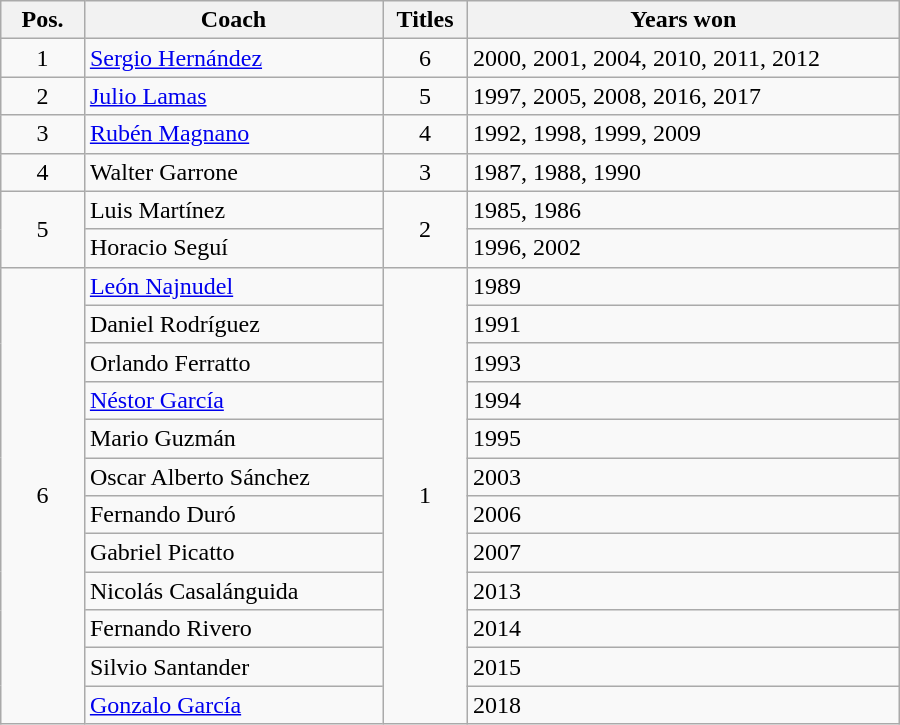<table class="wikitable sortable"  style="text-align:center" width=600px>
<tr>
<th width=50px>Pos.</th>
<th width=200px>Coach</th>
<th width=50px>Titles</th>
<th width=300px>Years won</th>
</tr>
<tr>
<td>1</td>
<td align=left> <a href='#'>Sergio Hernández</a></td>
<td>6</td>
<td align=left>2000, 2001, 2004, 2010, 2011, 2012</td>
</tr>
<tr>
<td>2</td>
<td align=left> <a href='#'>Julio Lamas</a></td>
<td>5</td>
<td align=left>1997, 2005, 2008, 2016, 2017</td>
</tr>
<tr>
<td>3</td>
<td align=left> <a href='#'>Rubén Magnano</a></td>
<td>4</td>
<td align=left>1992, 1998, 1999, 2009</td>
</tr>
<tr>
<td>4</td>
<td align=left> Walter Garrone</td>
<td>3</td>
<td align=left>1987, 1988, 1990</td>
</tr>
<tr>
<td rowspan=2>5</td>
<td align=left> Luis Martínez</td>
<td rowspan=2>2</td>
<td align=left>1985, 1986</td>
</tr>
<tr>
<td align=left> Horacio Seguí</td>
<td align=left>1996, 2002</td>
</tr>
<tr>
<td rowspan=12>6</td>
<td align=left> <a href='#'>León Najnudel</a></td>
<td rowspan=12>1</td>
<td align=left>1989</td>
</tr>
<tr>
<td align=left> Daniel Rodríguez</td>
<td align=left>1991</td>
</tr>
<tr>
<td align=left> Orlando Ferratto</td>
<td align=left>1993</td>
</tr>
<tr>
<td align=left> <a href='#'>Néstor García</a></td>
<td align=left>1994</td>
</tr>
<tr>
<td align=left> Mario Guzmán</td>
<td align=left>1995</td>
</tr>
<tr>
<td align=left> Oscar Alberto Sánchez</td>
<td align=left>2003</td>
</tr>
<tr>
<td align=left> Fernando Duró</td>
<td align=left>2006</td>
</tr>
<tr>
<td align=left> Gabriel Picatto</td>
<td align=left>2007</td>
</tr>
<tr>
<td align=left> Nicolás Casalánguida</td>
<td align=left>2013</td>
</tr>
<tr>
<td align=left> Fernando Rivero</td>
<td align=left>2014</td>
</tr>
<tr>
<td align=left> Silvio Santander</td>
<td align=left>2015</td>
</tr>
<tr>
<td align=left> <a href='#'>Gonzalo García</a></td>
<td align=left>2018</td>
</tr>
</table>
